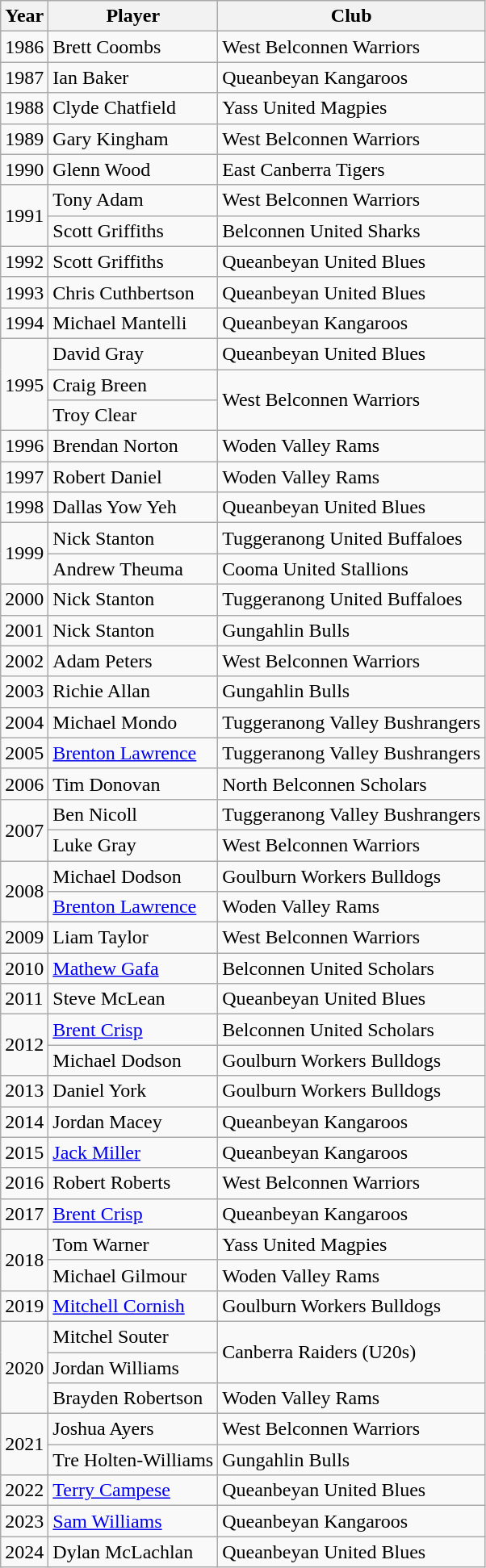<table class="wikitable">
<tr>
<th>Year</th>
<th>Player</th>
<th>Club</th>
</tr>
<tr>
<td>1986</td>
<td>Brett Coombs</td>
<td> West Belconnen Warriors</td>
</tr>
<tr>
<td>1987</td>
<td>Ian Baker</td>
<td> Queanbeyan Kangaroos</td>
</tr>
<tr>
<td>1988</td>
<td>Clyde Chatfield</td>
<td> Yass United Magpies</td>
</tr>
<tr>
<td>1989</td>
<td>Gary Kingham</td>
<td> West Belconnen Warriors</td>
</tr>
<tr>
<td>1990</td>
<td>Glenn Wood</td>
<td>  East Canberra Tigers</td>
</tr>
<tr>
<td rowspan="2">1991</td>
<td>Tony Adam</td>
<td> West Belconnen Warriors</td>
</tr>
<tr>
<td>Scott Griffiths</td>
<td> Belconnen United Sharks</td>
</tr>
<tr>
<td>1992</td>
<td>Scott Griffiths</td>
<td> Queanbeyan United Blues</td>
</tr>
<tr>
<td>1993</td>
<td>Chris Cuthbertson</td>
<td> Queanbeyan United Blues</td>
</tr>
<tr>
<td>1994</td>
<td>Michael Mantelli</td>
<td> Queanbeyan Kangaroos</td>
</tr>
<tr>
<td rowspan="3">1995</td>
<td>David Gray</td>
<td> Queanbeyan United Blues</td>
</tr>
<tr>
<td>Craig Breen</td>
<td rowspan="2"> West Belconnen Warriors</td>
</tr>
<tr>
<td>Troy Clear</td>
</tr>
<tr>
<td>1996</td>
<td>Brendan Norton</td>
<td> Woden Valley Rams</td>
</tr>
<tr>
<td>1997</td>
<td>Robert Daniel</td>
<td> Woden Valley Rams</td>
</tr>
<tr>
<td>1998</td>
<td>Dallas Yow Yeh</td>
<td> Queanbeyan United Blues</td>
</tr>
<tr>
<td rowspan="2">1999</td>
<td>Nick Stanton</td>
<td> Tuggeranong United Buffaloes</td>
</tr>
<tr>
<td>Andrew Theuma</td>
<td> Cooma United Stallions</td>
</tr>
<tr>
<td>2000</td>
<td>Nick Stanton</td>
<td> Tuggeranong United Buffaloes</td>
</tr>
<tr>
<td>2001</td>
<td>Nick Stanton</td>
<td> Gungahlin Bulls</td>
</tr>
<tr>
<td>2002</td>
<td>Adam Peters</td>
<td> West Belconnen Warriors</td>
</tr>
<tr>
<td>2003</td>
<td>Richie Allan</td>
<td> Gungahlin Bulls</td>
</tr>
<tr>
<td>2004</td>
<td>Michael Mondo</td>
<td> Tuggeranong Valley Bushrangers</td>
</tr>
<tr>
<td>2005</td>
<td><a href='#'>Brenton Lawrence</a></td>
<td> Tuggeranong Valley Bushrangers</td>
</tr>
<tr>
<td>2006</td>
<td>Tim Donovan</td>
<td> North Belconnen Scholars</td>
</tr>
<tr>
<td rowspan="2">2007</td>
<td>Ben Nicoll</td>
<td> Tuggeranong Valley Bushrangers</td>
</tr>
<tr>
<td>Luke Gray</td>
<td> West Belconnen Warriors</td>
</tr>
<tr>
<td rowspan="2">2008</td>
<td>Michael Dodson</td>
<td> Goulburn Workers Bulldogs</td>
</tr>
<tr>
<td><a href='#'>Brenton Lawrence</a></td>
<td> Woden Valley Rams</td>
</tr>
<tr>
<td>2009</td>
<td>Liam Taylor</td>
<td> West Belconnen Warriors</td>
</tr>
<tr>
<td>2010</td>
<td><a href='#'>Mathew Gafa</a></td>
<td> Belconnen United Scholars</td>
</tr>
<tr>
<td>2011</td>
<td>Steve McLean</td>
<td> Queanbeyan United Blues</td>
</tr>
<tr>
<td rowspan="2">2012</td>
<td><a href='#'>Brent Crisp</a></td>
<td> Belconnen United Scholars</td>
</tr>
<tr>
<td>Michael Dodson</td>
<td> Goulburn Workers Bulldogs</td>
</tr>
<tr>
<td>2013</td>
<td>Daniel York</td>
<td> Goulburn Workers Bulldogs</td>
</tr>
<tr>
<td>2014</td>
<td>Jordan Macey</td>
<td> Queanbeyan Kangaroos</td>
</tr>
<tr>
<td>2015</td>
<td><a href='#'>Jack Miller</a></td>
<td> Queanbeyan Kangaroos</td>
</tr>
<tr>
<td>2016</td>
<td>Robert Roberts</td>
<td> West Belconnen Warriors</td>
</tr>
<tr>
<td>2017</td>
<td><a href='#'>Brent Crisp</a></td>
<td> Queanbeyan Kangaroos</td>
</tr>
<tr>
<td rowspan="2">2018</td>
<td>Tom Warner</td>
<td> Yass United Magpies</td>
</tr>
<tr>
<td>Michael Gilmour</td>
<td> Woden Valley Rams</td>
</tr>
<tr>
<td>2019</td>
<td><a href='#'>Mitchell Cornish</a></td>
<td> Goulburn Workers Bulldogs</td>
</tr>
<tr>
<td rowspan="3">2020</td>
<td>Mitchel Souter</td>
<td rowspan="2"> Canberra Raiders (U20s)</td>
</tr>
<tr>
<td>Jordan Williams</td>
</tr>
<tr>
<td>Brayden Robertson</td>
<td> Woden Valley Rams</td>
</tr>
<tr>
<td rowspan="2">2021</td>
<td>Joshua Ayers</td>
<td> West Belconnen Warriors</td>
</tr>
<tr>
<td>Tre Holten-Williams</td>
<td> Gungahlin Bulls</td>
</tr>
<tr>
<td>2022</td>
<td><a href='#'>Terry Campese</a></td>
<td> Queanbeyan United Blues</td>
</tr>
<tr>
<td>2023</td>
<td><a href='#'>Sam Williams</a></td>
<td> Queanbeyan Kangaroos</td>
</tr>
<tr>
<td>2024</td>
<td>Dylan McLachlan</td>
<td> Queanbeyan United Blues</td>
</tr>
</table>
